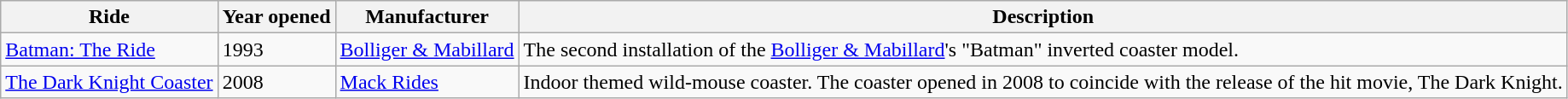<table class="wikitable sortable">
<tr>
<th>Ride</th>
<th>Year opened</th>
<th>Manufacturer</th>
<th>Description</th>
</tr>
<tr>
<td><a href='#'>Batman: The Ride</a></td>
<td>1993</td>
<td><a href='#'>Bolliger & Mabillard</a></td>
<td>The second installation of the <a href='#'>Bolliger & Mabillard</a>'s "Batman" inverted coaster model.</td>
</tr>
<tr>
<td><a href='#'>The Dark Knight Coaster</a></td>
<td>2008</td>
<td><a href='#'>Mack Rides</a></td>
<td>Indoor themed wild-mouse coaster. The coaster opened in 2008 to coincide with the release of the hit movie, The Dark Knight.</td>
</tr>
</table>
